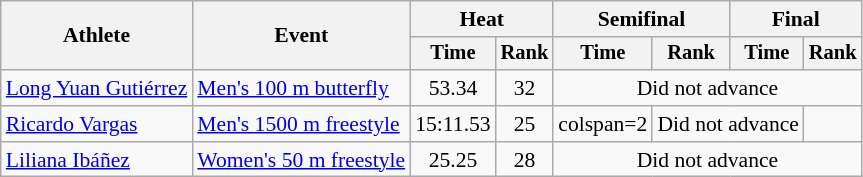<table class=wikitable style="font-size:90%">
<tr>
<th rowspan="2">Athlete</th>
<th rowspan="2">Event</th>
<th colspan="2">Heat</th>
<th colspan="2">Semifinal</th>
<th colspan="2">Final</th>
</tr>
<tr style="font-size:95%">
<th>Time</th>
<th>Rank</th>
<th>Time</th>
<th>Rank</th>
<th>Time</th>
<th>Rank</th>
</tr>
<tr align=center>
<td align=left><a href='#'>Long Yuan Gutiérrez</a></td>
<td align=left><a href='#'>Men's 100 m butterfly</a></td>
<td>53.34</td>
<td>32</td>
<td colspan=4>Did not advance</td>
</tr>
<tr align=center>
<td align=left><a href='#'>Ricardo Vargas</a></td>
<td align=left><a href='#'>Men's 1500 m freestyle</a></td>
<td>15:11.53</td>
<td>25</td>
<td>colspan=2 </td>
<td colspan=2>Did not advance</td>
</tr>
<tr align=center>
<td align=left><a href='#'>Liliana Ibáñez</a></td>
<td align=left><a href='#'>Women's 50 m freestyle</a></td>
<td>25.25</td>
<td>28</td>
<td colspan=4>Did not advance</td>
</tr>
</table>
